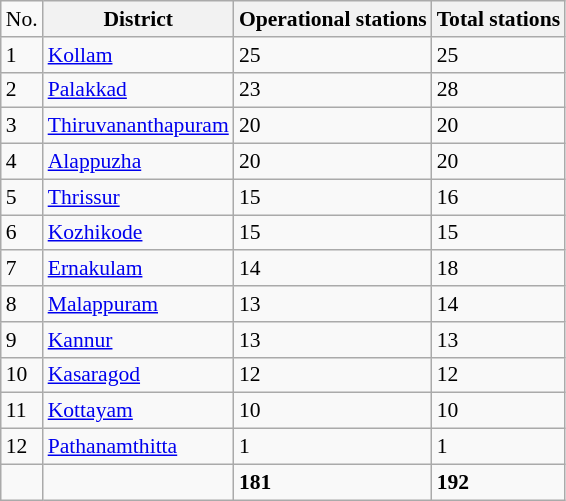<table class="wikitable sortable" font-size: 0.9em; style="font-size: 90%;">
<tr>
<td>No.</td>
<th>District</th>
<th>Operational stations</th>
<th>Total stations</th>
</tr>
<tr>
<td>1</td>
<td><a href='#'>Kollam</a></td>
<td>25</td>
<td>25</td>
</tr>
<tr>
<td>2</td>
<td><a href='#'>Palakkad</a></td>
<td>23</td>
<td>28</td>
</tr>
<tr>
<td>3</td>
<td><a href='#'>Thiruvananthapuram</a></td>
<td>20</td>
<td>20</td>
</tr>
<tr>
<td>4</td>
<td><a href='#'>Alappuzha</a></td>
<td>20</td>
<td>20</td>
</tr>
<tr>
<td>5</td>
<td><a href='#'>Thrissur</a></td>
<td>15</td>
<td>16</td>
</tr>
<tr>
<td>6</td>
<td><a href='#'>Kozhikode</a></td>
<td>15</td>
<td>15</td>
</tr>
<tr>
<td>7</td>
<td><a href='#'>Ernakulam</a></td>
<td>14</td>
<td>18</td>
</tr>
<tr>
<td>8</td>
<td><a href='#'>Malappuram</a></td>
<td>13</td>
<td>14</td>
</tr>
<tr>
<td>9</td>
<td><a href='#'>Kannur</a></td>
<td>13</td>
<td>13</td>
</tr>
<tr>
<td>10</td>
<td><a href='#'>Kasaragod</a></td>
<td>12</td>
<td>12</td>
</tr>
<tr>
<td>11</td>
<td><a href='#'>Kottayam</a></td>
<td>10</td>
<td>10</td>
</tr>
<tr>
<td>12</td>
<td><a href='#'>Pathanamthitta</a></td>
<td>1</td>
<td>1</td>
</tr>
<tr>
<td></td>
<td></td>
<td><strong>181</strong></td>
<td><strong>192</strong></td>
</tr>
</table>
